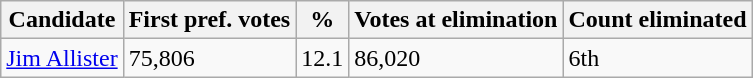<table class="wikitable">
<tr>
<th>Candidate</th>
<th>First pref. votes</th>
<th>%</th>
<th>Votes at elimination</th>
<th>Count eliminated</th>
</tr>
<tr>
<td><a href='#'>Jim Allister</a></td>
<td>75,806</td>
<td>12.1</td>
<td>86,020</td>
<td>6th</td>
</tr>
</table>
